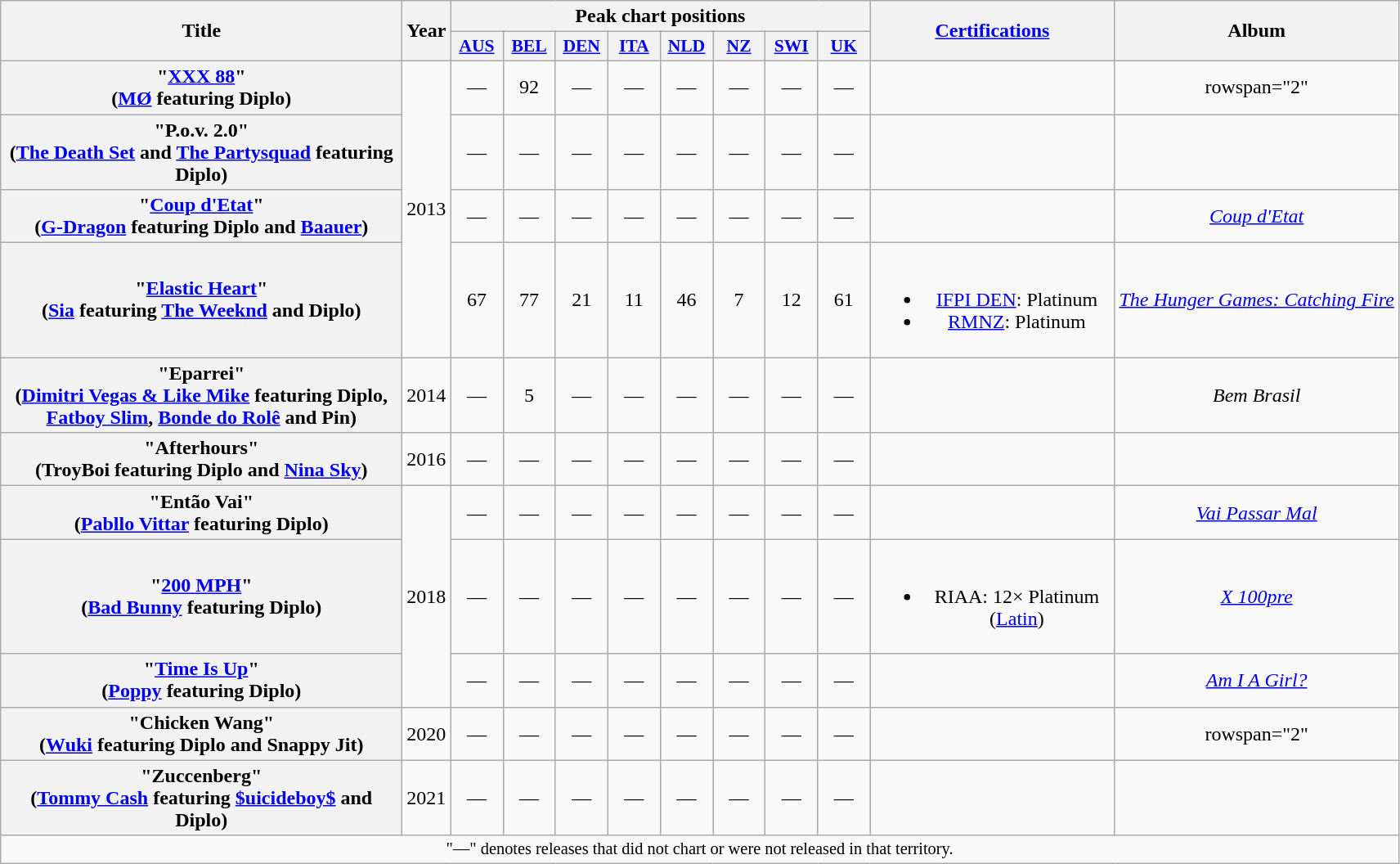<table class="wikitable plainrowheaders" style="text-align:center;" border="1">
<tr>
<th scope="col" rowspan="2" style="width:20em;">Title</th>
<th scope="col" rowspan="2">Year</th>
<th scope="col" colspan="8">Peak chart positions</th>
<th scope="col" rowspan="2" style="width:12em;"><a href='#'>Certifications</a></th>
<th scope="col" rowspan="2">Album</th>
</tr>
<tr>
<th scope="col" style="width:2.5em;font-size:90%;"><a href='#'>AUS</a><br></th>
<th scope="col" style="width:2.5em;font-size:90%;"><a href='#'>BEL</a><br></th>
<th scope="col" style="width:2.5em;font-size:90%;"><a href='#'>DEN</a><br></th>
<th scope="col" style="width:2.5em;font-size:90%;"><a href='#'>ITA</a><br></th>
<th scope="col" style="width:2.5em;font-size:90%;"><a href='#'>NLD</a><br></th>
<th scope="col" style="width:2.5em;font-size:90%;"><a href='#'>NZ</a><br></th>
<th scope="col" style="width:2.5em;font-size:90%;"><a href='#'>SWI</a><br></th>
<th scope="col" style="width:2.5em;font-size:90%;"><a href='#'>UK</a><br></th>
</tr>
<tr>
<th scope="row">"<a href='#'>XXX 88</a>"<br><span>(<a href='#'>MØ</a> featuring Diplo)</span></th>
<td rowspan="4">2013</td>
<td>—</td>
<td>92</td>
<td>—</td>
<td>—</td>
<td>—</td>
<td>—</td>
<td>—</td>
<td>—</td>
<td></td>
<td>rowspan="2" </td>
</tr>
<tr>
<th scope="row">"P.o.v. 2.0"<br><span>(<a href='#'>The Death Set</a> and <a href='#'>The Partysquad</a> featuring Diplo)</span></th>
<td>—</td>
<td>—</td>
<td>—</td>
<td>—</td>
<td>—</td>
<td>—</td>
<td>—</td>
<td>—</td>
<td></td>
</tr>
<tr>
<th scope="row">"<a href='#'>Coup d'Etat</a>"<br><span>(<a href='#'>G-Dragon</a> featuring Diplo and <a href='#'>Baauer</a>)</span></th>
<td>—</td>
<td>—</td>
<td>—</td>
<td>—</td>
<td>—</td>
<td>—</td>
<td>—</td>
<td>—</td>
<td></td>
<td><em><a href='#'>Coup d'Etat</a></em></td>
</tr>
<tr>
<th scope="row">"<a href='#'>Elastic Heart</a>"<br><span>(<a href='#'>Sia</a> featuring <a href='#'>The Weeknd</a> and Diplo)</span></th>
<td>67</td>
<td>77</td>
<td>21</td>
<td>11</td>
<td>46</td>
<td>7</td>
<td>12</td>
<td>61</td>
<td><br><ul><li><a href='#'>IFPI DEN</a>: Platinum</li><li><a href='#'>RMNZ</a>: Platinum</li></ul></td>
<td><em><a href='#'>The Hunger Games: Catching Fire</a></em></td>
</tr>
<tr>
<th scope="row">"Eparrei"<br><span>(<a href='#'>Dimitri Vegas & Like Mike</a> featuring Diplo, <a href='#'>Fatboy Slim</a>, <a href='#'>Bonde do Rolê</a> and Pin)</span></th>
<td>2014</td>
<td>—</td>
<td>5</td>
<td>—</td>
<td>—</td>
<td>—</td>
<td>—</td>
<td>—</td>
<td>—</td>
<td></td>
<td><em>Bem Brasil</em></td>
</tr>
<tr>
<th scope="row">"Afterhours"<br><span>(TroyBoi featuring Diplo and <a href='#'>Nina Sky</a>)</span></th>
<td>2016</td>
<td>—</td>
<td>—</td>
<td>—</td>
<td>—</td>
<td>—</td>
<td>—</td>
<td>—</td>
<td>—</td>
<td></td>
<td></td>
</tr>
<tr>
<th scope="row">"Então Vai" <br><span>(<a href='#'>Pabllo Vittar</a> featuring Diplo)</span></th>
<td rowspan="3">2018</td>
<td>—</td>
<td>—</td>
<td>—</td>
<td>—</td>
<td>—</td>
<td>—</td>
<td>—</td>
<td>—</td>
<td></td>
<td><em><a href='#'>Vai Passar Mal</a></em></td>
</tr>
<tr>
<th scope="row">"<a href='#'>200 MPH</a>" <br><span>(<a href='#'>Bad Bunny</a> featuring Diplo)</span></th>
<td>—</td>
<td>—</td>
<td>—</td>
<td>—</td>
<td>—</td>
<td>—</td>
<td>—</td>
<td>—</td>
<td><br><ul><li>RIAA: 12× Platinum (<a href='#'>Latin</a>)</li></ul></td>
<td><em><a href='#'>X 100pre</a></em></td>
</tr>
<tr>
<th scope="row">"<a href='#'>Time Is Up</a>" <br><span>(<a href='#'>Poppy</a> featuring Diplo)</span></th>
<td>—</td>
<td>—</td>
<td>—</td>
<td>—</td>
<td>—</td>
<td>—</td>
<td>—</td>
<td>—</td>
<td></td>
<td><em><a href='#'>Am I A Girl?</a></em></td>
</tr>
<tr>
<th scope="row">"Chicken Wang" <br><span>(<a href='#'>Wuki</a> featuring Diplo and Snappy Jit)</span></th>
<td>2020</td>
<td>—</td>
<td>—</td>
<td>—</td>
<td>—</td>
<td>—</td>
<td>—</td>
<td>—</td>
<td>—</td>
<td></td>
<td>rowspan="2" </td>
</tr>
<tr>
<th scope="row">"Zuccenberg"<br><span>(<a href='#'>Tommy Cash</a> featuring <a href='#'>$uicideboy$</a> and Diplo)</span></th>
<td>2021</td>
<td>—</td>
<td>—</td>
<td>—</td>
<td>—</td>
<td>—</td>
<td>—</td>
<td>—</td>
<td>—</td>
<td></td>
</tr>
<tr>
<td colspan="14" style="text-align:center; font-size:85%;">"—" denotes releases that did not chart or were not released in that territory.</td>
</tr>
</table>
